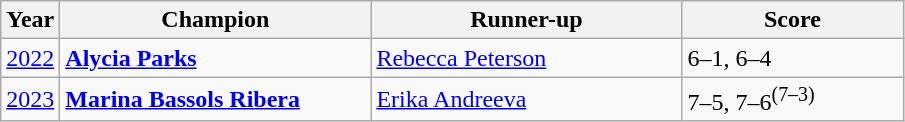<table class="wikitable nowrap">
<tr>
<th>Year</th>
<th width="200">Champion</th>
<th width="200">Runner-up</th>
<th width="140">Score</th>
</tr>
<tr>
<td><a href='#'>2022</a></td>
<td> <strong><a href='#'>Alycia Parks</a></strong></td>
<td> <a href='#'>Rebecca Peterson</a></td>
<td>6–1, 6–4</td>
</tr>
<tr>
<td><a href='#'>2023</a></td>
<td> <strong><a href='#'>Marina Bassols Ribera</a></strong></td>
<td> <a href='#'>Erika Andreeva</a></td>
<td>7–5, 7–6<sup>(7–3)</sup></td>
</tr>
</table>
